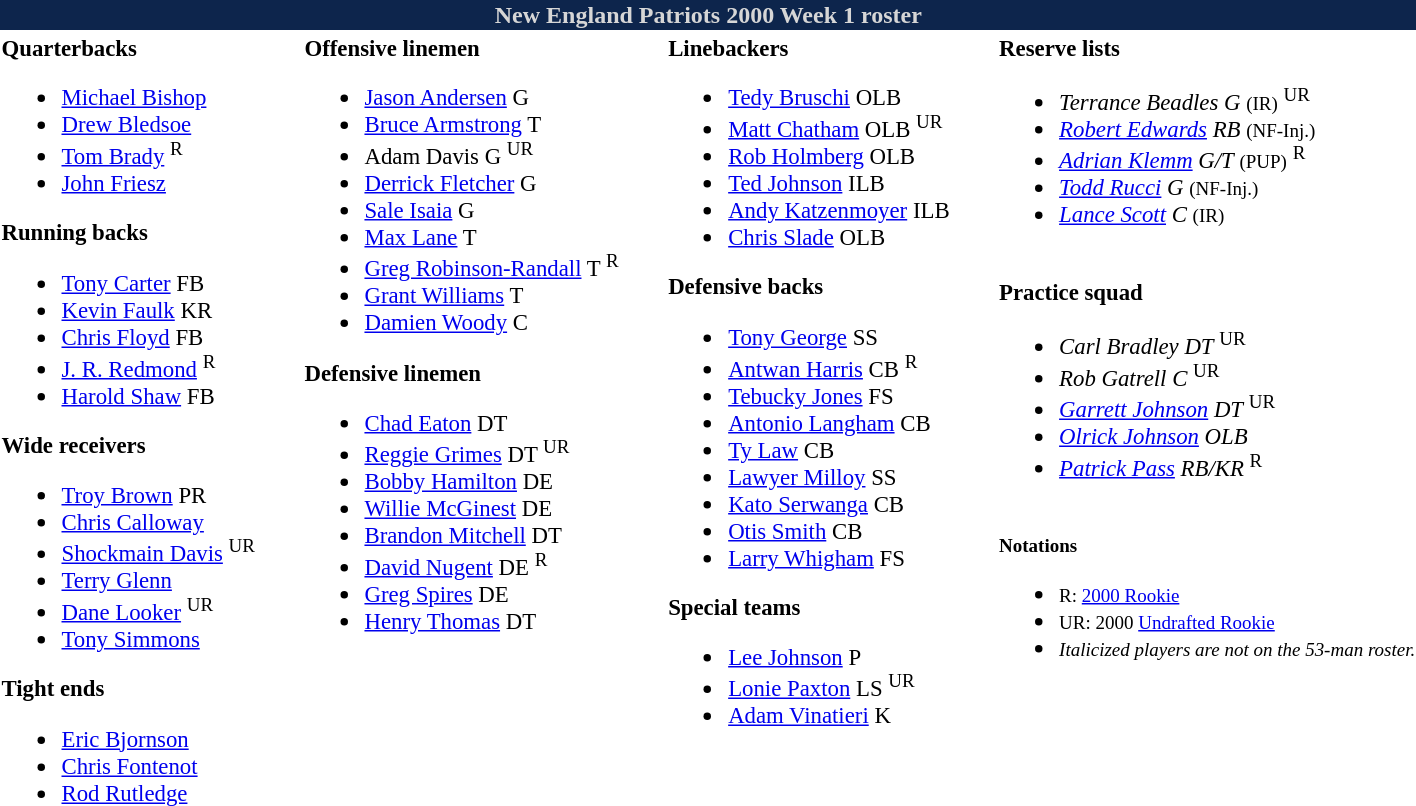<table class="toccolours" style="text-align: left;">
<tr>
<th colspan="9" style="background-color: #0d254c; color: #d6d6d6; text-align: center;">New England Patriots 2000 Week 1 roster</th>
</tr>
<tr>
<td style="font-size: 95%;" valign="top"><strong>Quarterbacks</strong><br><ul><li> <a href='#'>Michael Bishop</a></li><li> <a href='#'>Drew Bledsoe</a></li><li> <a href='#'>Tom Brady</a> <sup>R</sup></li><li> <a href='#'>John Friesz</a></li></ul><strong>Running backs</strong><ul><li> <a href='#'>Tony Carter</a> FB</li><li> <a href='#'>Kevin Faulk</a> KR</li><li> <a href='#'>Chris Floyd</a> FB</li><li> <a href='#'>J. R. Redmond</a> <sup>R</sup></li><li> <a href='#'>Harold Shaw</a> FB</li></ul><strong>Wide receivers</strong><ul><li> <a href='#'>Troy Brown</a> PR</li><li> <a href='#'>Chris Calloway</a></li><li> <a href='#'>Shockmain Davis</a> <sup>UR</sup></li><li> <a href='#'>Terry Glenn</a></li><li> <a href='#'>Dane Looker</a> <sup>UR</sup></li><li> <a href='#'>Tony Simmons</a></li></ul><strong>Tight ends</strong><ul><li> <a href='#'>Eric Bjornson</a></li><li> <a href='#'>Chris Fontenot</a></li><li> <a href='#'>Rod Rutledge</a></li></ul></td>
<td style="width: 25px;"></td>
<td style="font-size: 95%;" valign="top"><strong>Offensive linemen</strong><br><ul><li> <a href='#'>Jason Andersen</a> G</li><li> <a href='#'>Bruce Armstrong</a> T</li><li> Adam Davis G <sup>UR</sup></li><li> <a href='#'>Derrick Fletcher</a> G</li><li> <a href='#'>Sale Isaia</a> G</li><li> <a href='#'>Max Lane</a> T</li><li> <a href='#'>Greg Robinson-Randall</a> T <sup>R</sup></li><li> <a href='#'>Grant Williams</a> T</li><li> <a href='#'>Damien Woody</a> C</li></ul><strong>Defensive linemen</strong><ul><li> <a href='#'>Chad Eaton</a> DT</li><li> <a href='#'>Reggie Grimes</a> DT <sup>UR</sup></li><li> <a href='#'>Bobby Hamilton</a> DE</li><li> <a href='#'>Willie McGinest</a> DE</li><li> <a href='#'>Brandon Mitchell</a> DT</li><li> <a href='#'>David Nugent</a> DE <sup>R</sup></li><li> <a href='#'>Greg Spires</a> DE</li><li> <a href='#'>Henry Thomas</a> DT</li></ul></td>
<td style="width: 25px;"></td>
<td style="font-size: 95%;" valign="top"><strong>Linebackers</strong><br><ul><li> <a href='#'>Tedy Bruschi</a> OLB</li><li> <a href='#'>Matt Chatham</a> OLB <sup>UR</sup></li><li> <a href='#'>Rob Holmberg</a> OLB</li><li> <a href='#'>Ted Johnson</a> ILB</li><li> <a href='#'>Andy Katzenmoyer</a> ILB</li><li> <a href='#'>Chris Slade</a> OLB</li></ul><strong>Defensive backs</strong><ul><li> <a href='#'>Tony George</a> SS</li><li> <a href='#'>Antwan Harris</a> CB <sup>R</sup></li><li> <a href='#'>Tebucky Jones</a> FS</li><li> <a href='#'>Antonio Langham</a> CB</li><li> <a href='#'>Ty Law</a> CB</li><li> <a href='#'>Lawyer Milloy</a> SS</li><li> <a href='#'>Kato Serwanga</a> CB</li><li> <a href='#'>Otis Smith</a> CB</li><li> <a href='#'>Larry Whigham</a> FS</li></ul><strong>Special teams</strong><ul><li> <a href='#'>Lee Johnson</a> P</li><li> <a href='#'>Lonie Paxton</a> LS <sup>UR</sup></li><li> <a href='#'>Adam Vinatieri</a> K</li></ul></td>
<td style="width: 25px;"></td>
<td style="font-size: 95%;" valign="top"><strong>Reserve lists</strong><br><ul><li> <em>Terrance Beadles G</em> <small>(IR)</small> <sup>UR</sup> </li><li> <em><a href='#'>Robert Edwards</a> RB</em> <small>(NF-Inj.)</small> </li><li> <em><a href='#'>Adrian Klemm</a> G/T</em> <small>(PUP)</small> <sup>R</sup> </li><li> <em><a href='#'>Todd Rucci</a> G</em> <small>(NF-Inj.)</small> </li><li> <em><a href='#'>Lance Scott</a> C</em> <small>(IR)</small> </li></ul><br>
<strong>Practice squad</strong><ul><li> <em>Carl Bradley DT</em> <sup>UR</sup></li><li> <em>Rob Gatrell C</em> <sup>UR</sup></li><li> <em><a href='#'>Garrett Johnson</a> DT</em> <sup>UR</sup></li><li> <em><a href='#'>Olrick Johnson</a> OLB</em></li><li> <em><a href='#'>Patrick Pass</a> RB/KR</em> <sup>R</sup></li></ul><br>
<small><strong>Notations</strong></small><ul><li><small>R: <a href='#'>2000 Rookie</a></small></li><li><small>UR: 2000 <a href='#'>Undrafted Rookie</a></small></li><li><small><em>Italicized players are not on the 53-man roster.</em></small></li></ul></td>
</tr>
</table>
